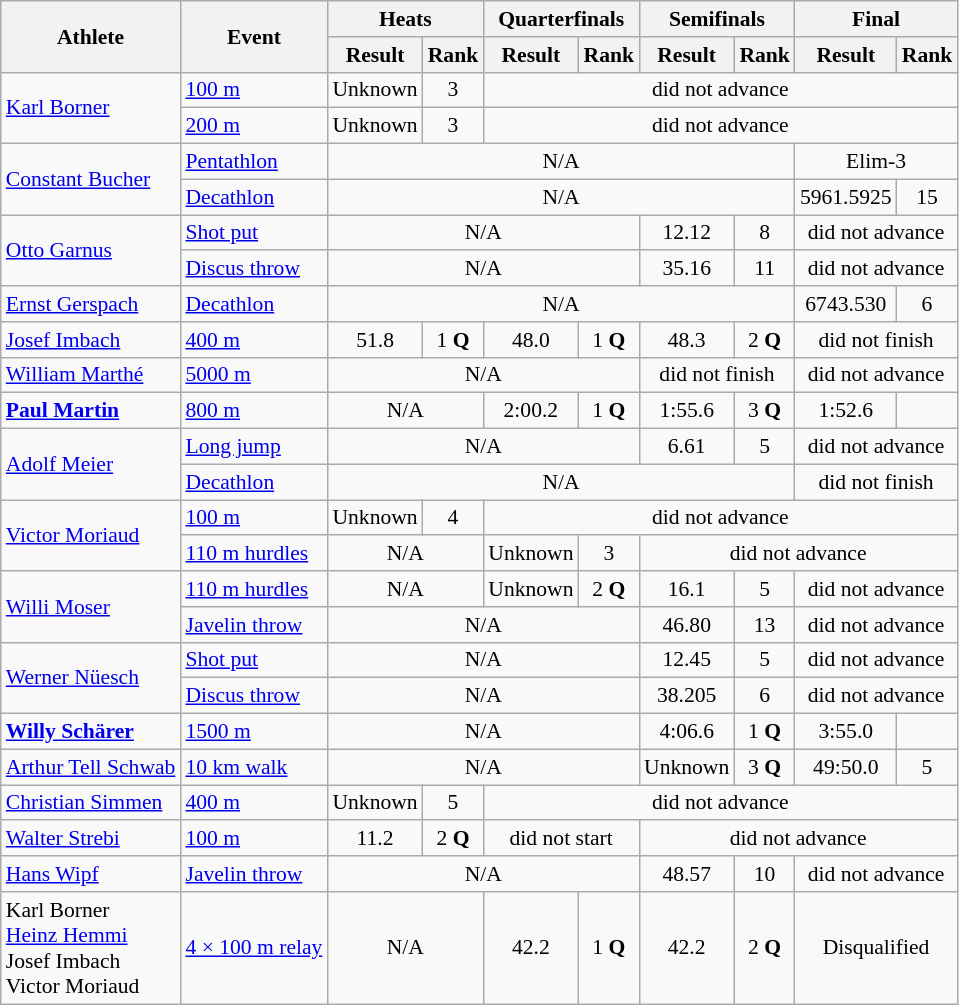<table class=wikitable style="font-size:90%">
<tr>
<th rowspan=2>Athlete</th>
<th rowspan=2>Event</th>
<th colspan=2>Heats</th>
<th colspan=2>Quarterfinals</th>
<th colspan=2>Semifinals</th>
<th colspan=2>Final</th>
</tr>
<tr>
<th>Result</th>
<th>Rank</th>
<th>Result</th>
<th>Rank</th>
<th>Result</th>
<th>Rank</th>
<th>Result</th>
<th>Rank</th>
</tr>
<tr>
<td rowspan=2><a href='#'>Karl Borner</a></td>
<td><a href='#'>100 m</a></td>
<td align=center>Unknown</td>
<td align=center>3</td>
<td align=center colspan=6>did not advance</td>
</tr>
<tr>
<td><a href='#'>200 m</a></td>
<td align=center>Unknown</td>
<td align=center>3</td>
<td align=center colspan=6>did not advance</td>
</tr>
<tr>
<td rowspan=2><a href='#'>Constant Bucher</a></td>
<td><a href='#'>Pentathlon</a></td>
<td align=center colspan=6>N/A</td>
<td align=center colspan=2>Elim-3</td>
</tr>
<tr>
<td><a href='#'>Decathlon</a></td>
<td align=center colspan=6>N/A</td>
<td align=center>5961.5925</td>
<td align=center>15</td>
</tr>
<tr>
<td rowspan=2><a href='#'>Otto Garnus</a></td>
<td><a href='#'>Shot put</a></td>
<td align=center colspan=4>N/A</td>
<td align=center>12.12</td>
<td align=center>8</td>
<td align=center colspan=2>did not advance</td>
</tr>
<tr>
<td><a href='#'>Discus throw</a></td>
<td align=center colspan=4>N/A</td>
<td align=center>35.16</td>
<td align=center>11</td>
<td align=center colspan=2>did not advance</td>
</tr>
<tr>
<td><a href='#'>Ernst Gerspach</a></td>
<td><a href='#'>Decathlon</a></td>
<td align=center colspan=6>N/A</td>
<td align=center>6743.530</td>
<td align=center>6</td>
</tr>
<tr>
<td><a href='#'>Josef Imbach</a></td>
<td><a href='#'>400 m</a></td>
<td align=center>51.8</td>
<td align=center>1 <strong>Q</strong></td>
<td align=center>48.0 </td>
<td align=center>1 <strong>Q</strong></td>
<td align=center>48.3</td>
<td align=center>2 <strong>Q</strong></td>
<td align=center colspan=2>did not finish</td>
</tr>
<tr>
<td><a href='#'>William Marthé</a></td>
<td><a href='#'>5000 m</a></td>
<td align=center colspan=4>N/A</td>
<td align=center colspan=2>did not finish</td>
<td align=center colspan=2>did not advance</td>
</tr>
<tr>
<td><strong><a href='#'>Paul Martin</a></strong></td>
<td><a href='#'>800 m</a></td>
<td align=center colspan=2>N/A</td>
<td align=center>2:00.2</td>
<td align=center>1 <strong>Q</strong></td>
<td align=center>1:55.6</td>
<td align=center>3 <strong>Q</strong></td>
<td align=center>1:52.6</td>
<td align=center></td>
</tr>
<tr>
<td rowspan=2><a href='#'>Adolf Meier</a></td>
<td><a href='#'>Long jump</a></td>
<td align=center colspan=4>N/A</td>
<td align=center>6.61</td>
<td align=center>5</td>
<td align=center colspan=2>did not advance</td>
</tr>
<tr>
<td><a href='#'>Decathlon</a></td>
<td align=center colspan=6>N/A</td>
<td align=center colspan=2>did not finish</td>
</tr>
<tr>
<td rowspan=2><a href='#'>Victor Moriaud</a></td>
<td><a href='#'>100 m</a></td>
<td align=center>Unknown</td>
<td align=center>4</td>
<td align=center colspan=6>did not advance</td>
</tr>
<tr>
<td><a href='#'>110 m hurdles</a></td>
<td align=center colspan=2>N/A</td>
<td align=center>Unknown</td>
<td align=center>3</td>
<td align=center colspan=4>did not advance</td>
</tr>
<tr>
<td rowspan=2><a href='#'>Willi Moser</a></td>
<td><a href='#'>110 m hurdles</a></td>
<td align=center colspan=2>N/A</td>
<td align=center>Unknown</td>
<td align=center>2 <strong>Q</strong></td>
<td align=center>16.1</td>
<td align=center>5</td>
<td align=center colspan=2>did not advance</td>
</tr>
<tr>
<td><a href='#'>Javelin throw</a></td>
<td align=center colspan=4>N/A</td>
<td align=center>46.80</td>
<td align=center>13</td>
<td align=center colspan=2>did not advance</td>
</tr>
<tr>
<td rowspan=2><a href='#'>Werner Nüesch</a></td>
<td><a href='#'>Shot put</a></td>
<td align=center colspan=4>N/A</td>
<td align=center>12.45</td>
<td align=center>5</td>
<td align=center colspan=2>did not advance</td>
</tr>
<tr>
<td><a href='#'>Discus throw</a></td>
<td align=center colspan=4>N/A</td>
<td align=center>38.205</td>
<td align=center>6</td>
<td align=center colspan=2>did not advance</td>
</tr>
<tr>
<td><strong><a href='#'>Willy Schärer</a></strong></td>
<td><a href='#'>1500 m</a></td>
<td align=center colspan=4>N/A</td>
<td align=center>4:06.6</td>
<td align=center>1 <strong>Q</strong></td>
<td align=center>3:55.0</td>
<td align=center></td>
</tr>
<tr>
<td><a href='#'>Arthur Tell Schwab</a></td>
<td><a href='#'>10 km walk</a></td>
<td align=center colspan=4>N/A</td>
<td align=center>Unknown</td>
<td align=center>3 <strong>Q</strong></td>
<td align=center>49:50.0</td>
<td align=center>5</td>
</tr>
<tr>
<td><a href='#'>Christian Simmen</a></td>
<td><a href='#'>400 m</a></td>
<td align=center>Unknown</td>
<td align=center>5</td>
<td align=center colspan=6>did not advance</td>
</tr>
<tr>
<td><a href='#'>Walter Strebi</a></td>
<td><a href='#'>100 m</a></td>
<td align=center>11.2</td>
<td align=center>2 <strong>Q</strong></td>
<td align=center colspan=2>did not start</td>
<td align=center colspan=4>did not advance</td>
</tr>
<tr>
<td><a href='#'>Hans Wipf</a></td>
<td><a href='#'>Javelin throw</a></td>
<td align=center colspan=4>N/A</td>
<td align=center>48.57</td>
<td align=center>10</td>
<td align=center colspan=2>did not advance</td>
</tr>
<tr>
<td>Karl Borner <br> <a href='#'>Heinz Hemmi</a> <br> Josef Imbach <br> Victor Moriaud</td>
<td><a href='#'>4 × 100 m relay</a></td>
<td align=center colspan=2>N/A</td>
<td align=center>42.2</td>
<td align=center>1 <strong>Q</strong></td>
<td align=center>42.2</td>
<td align=center>2 <strong>Q</strong></td>
<td align=center colspan=2>Disqualified</td>
</tr>
</table>
